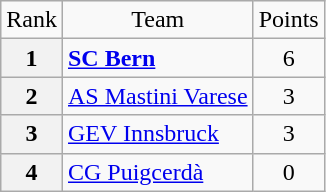<table class="wikitable" style="text-align: center;">
<tr>
<td>Rank</td>
<td>Team</td>
<td>Points</td>
</tr>
<tr>
<th>1</th>
<td style="text-align: left;"> <strong><a href='#'>SC Bern</a></strong></td>
<td>6</td>
</tr>
<tr>
<th>2</th>
<td style="text-align: left;"> <a href='#'>AS Mastini Varese</a></td>
<td>3</td>
</tr>
<tr>
<th>3</th>
<td style="text-align: left;"> <a href='#'>GEV Innsbruck</a></td>
<td>3</td>
</tr>
<tr>
<th>4</th>
<td style="text-align: left;"> <a href='#'>CG Puigcerdà</a></td>
<td>0</td>
</tr>
</table>
